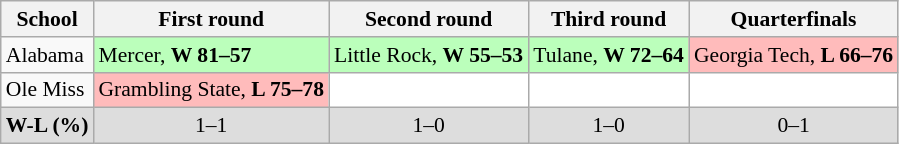<table class="wikitable" style="white-space:nowrap; font-size:90%;">
<tr>
<th>School</th>
<th>First round</th>
<th>Second round</th>
<th>Third round</th>
<th>Quarterfinals</th>
</tr>
<tr>
<td>Alabama</td>
<td style="background:#bfb;">Mercer, <strong>W 81–57</strong></td>
<td style="background:#bfb;">Little Rock, <strong>W 55–53</strong></td>
<td style="background:#bfb;">Tulane, <strong>W 72–64</strong></td>
<td style="background:#fbb;">Georgia Tech, <strong>L 66–76</strong></td>
</tr>
<tr>
<td>Ole Miss</td>
<td style="background:#fbb;">Grambling State, <strong>L 75–78</strong></td>
<td style="background:#fff;"></td>
<td style="background:#fff;"></td>
<td style="background:#fff;"></td>
</tr>
<tr class="sortbottom"  style="text-align:center; background:#ddd;">
<td><strong>W-L (%)</strong></td>
<td>1–1 </td>
<td>1–0 </td>
<td>1–0 </td>
<td>0–1 </td>
</tr>
</table>
